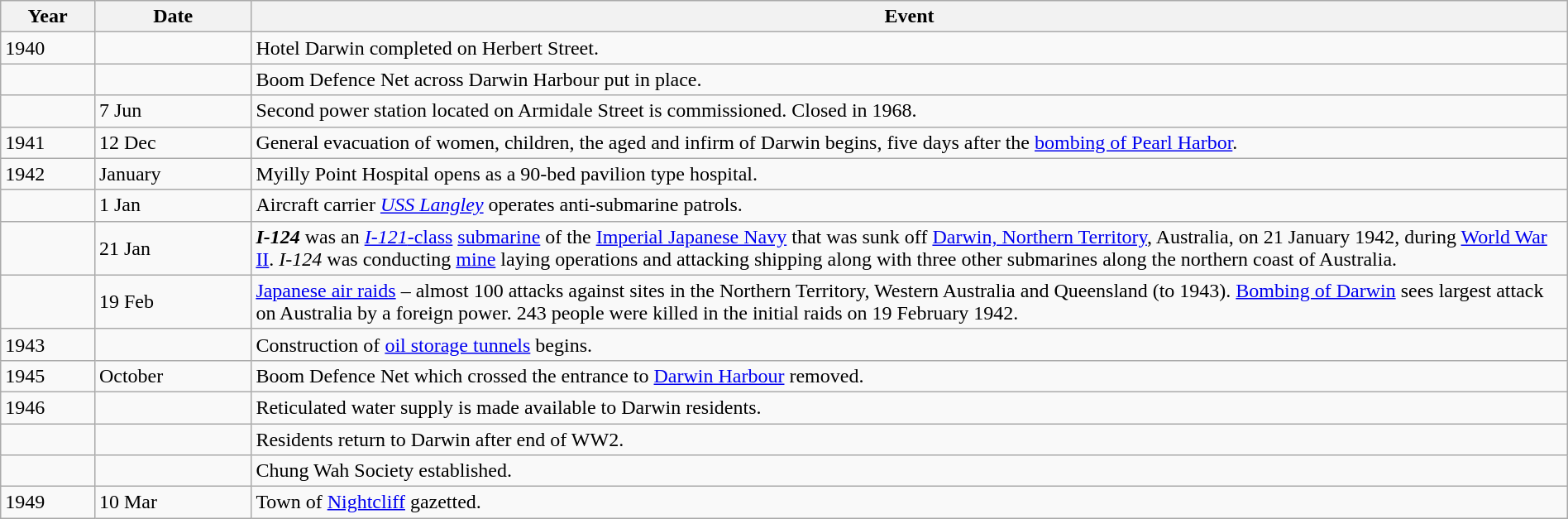<table class="wikitable" style="width:100%">
<tr>
<th style="width:6%">Year</th>
<th style="width:10%">Date</th>
<th>Event</th>
</tr>
<tr>
<td>1940</td>
<td></td>
<td>Hotel Darwin completed on Herbert Street.</td>
</tr>
<tr>
<td></td>
<td></td>
<td>Boom Defence Net across Darwin Harbour put in place.</td>
</tr>
<tr>
<td></td>
<td>7 Jun</td>
<td>Second power station located on Armidale Street is commissioned. Closed in 1968.</td>
</tr>
<tr>
<td>1941</td>
<td>12 Dec</td>
<td>General evacuation of women, children, the aged and infirm of Darwin begins, five days after the <a href='#'>bombing of Pearl Harbor</a>.</td>
</tr>
<tr>
<td>1942</td>
<td>January</td>
<td>Myilly Point Hospital opens as a 90-bed pavilion type hospital.</td>
</tr>
<tr>
<td></td>
<td>1 Jan</td>
<td>Aircraft carrier <a href='#'><em>USS Langley</em></a> operates anti-submarine patrols.</td>
</tr>
<tr>
<td></td>
<td>21 Jan</td>
<td><strong><em>I-124</em></strong> was an <a href='#'><em>I-121</em>-class</a> <a href='#'>submarine</a> of the <a href='#'>Imperial Japanese Navy</a> that was sunk off <a href='#'>Darwin, Northern Territory</a>, Australia, on 21 January 1942, during <a href='#'>World War II</a>. <em>I-124</em> was conducting <a href='#'>mine</a> laying operations and attacking shipping along with three other submarines along the northern coast of Australia.</td>
</tr>
<tr>
<td></td>
<td>19 Feb</td>
<td><a href='#'>Japanese air raids</a> – almost 100 attacks against sites in the Northern Territory, Western Australia and Queensland (to 1943). <a href='#'>Bombing of Darwin</a> sees largest attack on Australia by a foreign power. 243 people were killed in the initial raids on 19 February 1942.</td>
</tr>
<tr>
<td>1943</td>
<td></td>
<td>Construction of <a href='#'>oil storage tunnels</a> begins.</td>
</tr>
<tr>
<td>1945</td>
<td>October</td>
<td>Boom Defence Net which crossed the entrance to <a href='#'>Darwin Harbour</a> removed.</td>
</tr>
<tr>
<td>1946</td>
<td></td>
<td>Reticulated water supply is made available to Darwin residents.</td>
</tr>
<tr>
<td></td>
<td></td>
<td>Residents return to Darwin after end of WW2.</td>
</tr>
<tr>
<td></td>
<td></td>
<td>Chung Wah Society established.</td>
</tr>
<tr>
<td>1949</td>
<td>10 Mar</td>
<td>Town of <a href='#'>Nightcliff</a> gazetted.</td>
</tr>
</table>
